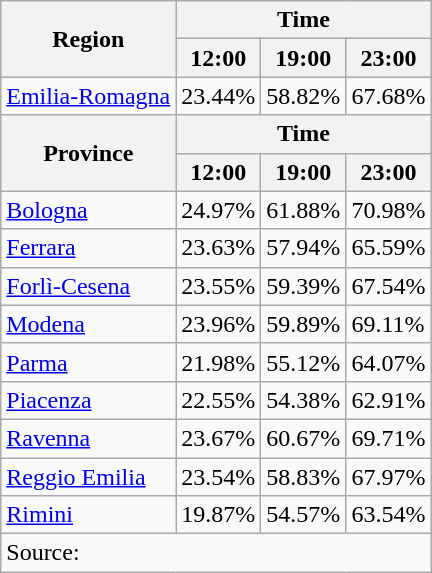<table class="wikitable" style=text-align:left>
<tr>
<th rowspan=2>Region</th>
<th colspan=3>Time</th>
</tr>
<tr>
<th>12:00</th>
<th>19:00</th>
<th>23:00</th>
</tr>
<tr>
<td><a href='#'>Emilia-Romagna</a></td>
<td>23.44%</td>
<td>58.82%</td>
<td>67.68%</td>
</tr>
<tr>
<th rowspan="2">Province</th>
<th colspan="3">Time</th>
</tr>
<tr>
<th>12:00</th>
<th>19:00</th>
<th>23:00</th>
</tr>
<tr>
<td><a href='#'>Bologna</a></td>
<td>24.97%</td>
<td>61.88%</td>
<td>70.98%</td>
</tr>
<tr>
<td><a href='#'>Ferrara</a></td>
<td>23.63%</td>
<td>57.94%</td>
<td>65.59%</td>
</tr>
<tr>
<td><a href='#'>Forlì-Cesena</a></td>
<td>23.55%</td>
<td>59.39%</td>
<td>67.54%</td>
</tr>
<tr>
<td><a href='#'>Modena</a></td>
<td>23.96%</td>
<td>59.89%</td>
<td>69.11%</td>
</tr>
<tr>
<td><a href='#'>Parma</a></td>
<td>21.98%</td>
<td>55.12%</td>
<td>64.07%</td>
</tr>
<tr>
<td><a href='#'>Piacenza</a></td>
<td>22.55%</td>
<td>54.38%</td>
<td>62.91%</td>
</tr>
<tr>
<td><a href='#'>Ravenna</a></td>
<td>23.67%</td>
<td>60.67%</td>
<td>69.71%</td>
</tr>
<tr>
<td><a href='#'>Reggio Emilia</a></td>
<td>23.54%</td>
<td>58.83%</td>
<td>67.97%</td>
</tr>
<tr>
<td><a href='#'>Rimini</a></td>
<td>19.87%</td>
<td>54.57%</td>
<td>63.54%</td>
</tr>
<tr>
<td colspan=4>Source:  </td>
</tr>
</table>
